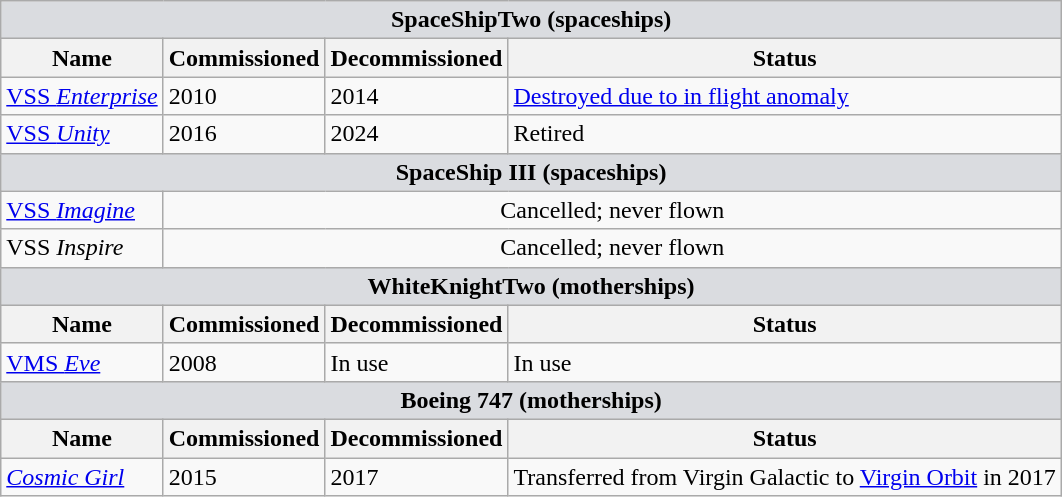<table class="wikitable">
<tr>
<th colspan="8" style="background: #DADCE0;">SpaceShipTwo (spaceships)</th>
</tr>
<tr>
<th>Name</th>
<th>Commissioned</th>
<th>Decommissioned</th>
<th>Status</th>
</tr>
<tr>
<td><a href='#'>VSS <em>Enterprise</em></a></td>
<td>2010</td>
<td>2014</td>
<td><a href='#'>Destroyed due to in flight anomaly</a></td>
</tr>
<tr>
<td><a href='#'>VSS <em>Unity</em></a></td>
<td>2016</td>
<td>2024</td>
<td>Retired</td>
</tr>
<tr>
<th colspan="8" style="background: #DADCE0;">SpaceShip III (spaceships)</th>
</tr>
<tr>
<td><a href='#'>VSS <em>Imagine</em></a></td>
<td colspan="3" style="text-align: center;">Cancelled; never flown</td>
</tr>
<tr>
<td>VSS <em>Inspire</em></td>
<td colspan="3" style="text-align: center;">Cancelled; never flown</td>
</tr>
<tr>
<th colspan="8" style="background: #DADCE0;">WhiteKnightTwo (motherships)</th>
</tr>
<tr>
<th>Name</th>
<th>Commissioned</th>
<th>Decommissioned</th>
<th>Status</th>
</tr>
<tr>
<td><a href='#'>VMS <em>Eve</em></a></td>
<td>2008</td>
<td>In use</td>
<td>In use</td>
</tr>
<tr>
<th colspan="8" style="background: #DADCE0;">Boeing 747 (motherships)</th>
</tr>
<tr>
<th>Name</th>
<th>Commissioned</th>
<th>Decommissioned</th>
<th>Status</th>
</tr>
<tr>
<td><em><a href='#'>Cosmic Girl</a></em></td>
<td>2015</td>
<td>2017</td>
<td>Transferred from Virgin Galactic to <a href='#'>Virgin Orbit</a> in 2017</td>
</tr>
</table>
